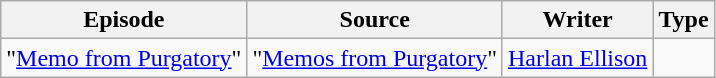<table class="wikitable">
<tr>
<th>Episode</th>
<th>Source</th>
<th>Writer</th>
<th>Type</th>
</tr>
<tr>
<td>"<a href='#'>Memo from Purgatory</a>"</td>
<td>"<a href='#'>Memos from Purgatory</a>"</td>
<td><a href='#'>Harlan Ellison</a></td>
<td></td>
</tr>
</table>
